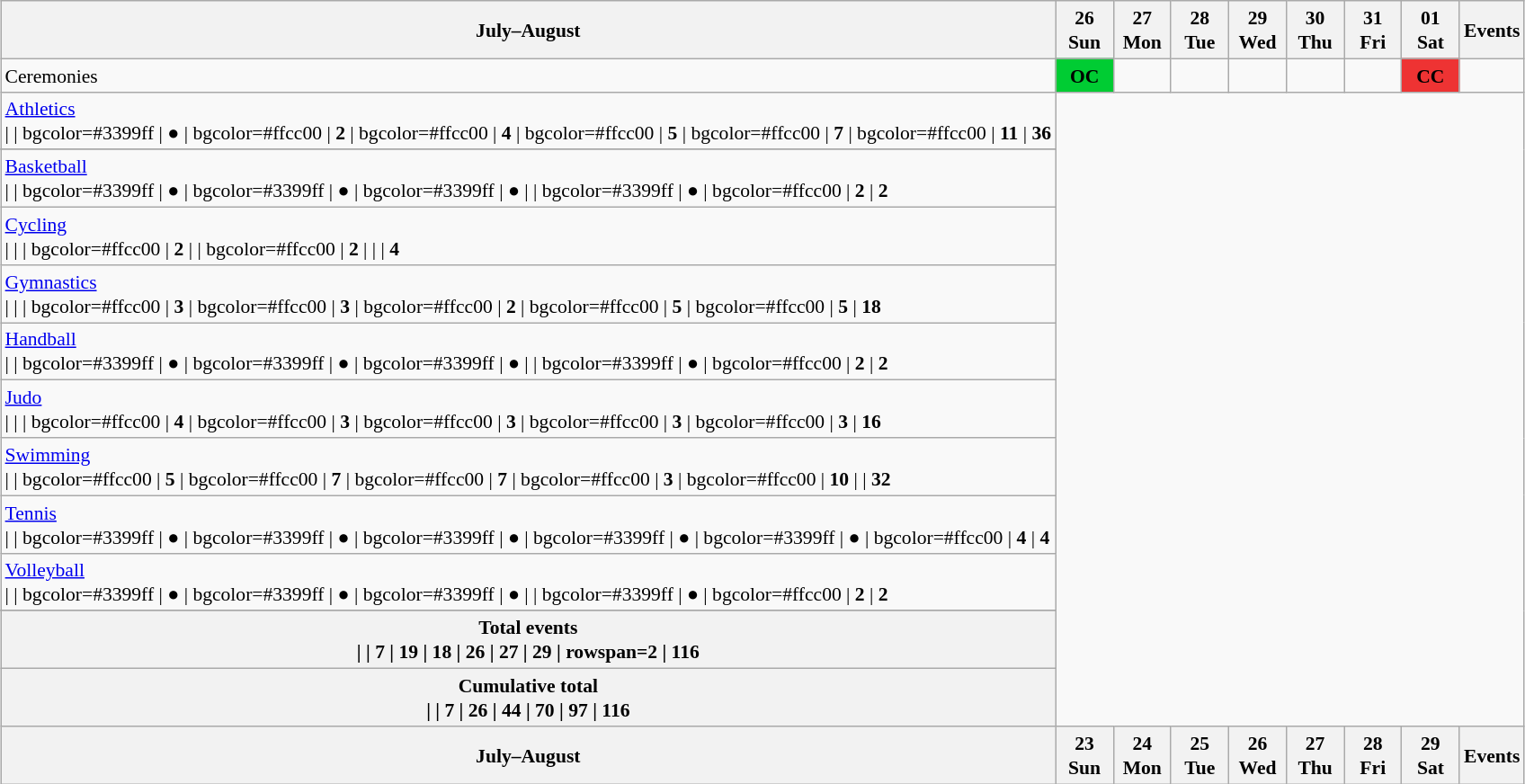<table class="wikitable" style="margin:0.5em auto; font-size:90%; line-height:1.25em">
<tr>
<th>July–August</th>
<th style="width:2.5em">26 <br> Sun</th>
<th style="width:2.5em">27 <br> Mon</th>
<th style="width:2.5em">28 <br> Tue</th>
<th style="width:2.5em">29 <br> Wed</th>
<th style="width:2.5em">30 <br> Thu</th>
<th style="width:2.5em">31 <br> Fri</th>
<th style="width:2.5em">01 <br> Sat</th>
<th>Events</th>
</tr>
<tr>
<td>Ceremonies</td>
<td style="background:#00cc33; text-align:center"><strong>OC</strong></td>
<td></td>
<td></td>
<td></td>
<td></td>
<td></td>
<td style="background:#ee3333; text-align:center"><strong>CC</strong></td>
<td></td>
</tr>
<tr style="text-align:center">
<td style="text-align:left"> <a href='#'>Athletics</a><br> | 
 | bgcolor=#3399ff | ●
 | bgcolor=#ffcc00 | <strong>2</strong>
 | bgcolor=#ffcc00 | <strong>4</strong>
 | bgcolor=#ffcc00 | <strong>5</strong>
 | bgcolor=#ffcc00 | <strong>7</strong>
 | bgcolor=#ffcc00 | <strong>11</strong>
 | <strong>36</strong></td>
</tr>
<tr style="text-align:center">
</tr>
<tr style="text-align:center">
<td style="text-align:left"> <a href='#'>Basketball</a><br> | 
 | bgcolor=#3399ff | ●
 | bgcolor=#3399ff | ●
 | bgcolor=#3399ff | ●
 | 
 | bgcolor=#3399ff | ●
 | bgcolor=#ffcc00 | <strong>2</strong>
 | <strong>2</strong></td>
</tr>
<tr style="text-align:center">
<td style="text-align:left"> <a href='#'>Cycling</a><br> | 
 | 
 | bgcolor=#ffcc00 | <strong>2</strong>
 | 
 | bgcolor=#ffcc00 | <strong>2</strong>
 | 
 | 
 | <strong>4</strong></td>
</tr>
<tr style="text-align:center">
<td style="text-align:left"> <a href='#'>Gymnastics</a><br> | 
 | 
 | bgcolor=#ffcc00 | <strong>3</strong>
 | bgcolor=#ffcc00 | <strong>3</strong>
 | bgcolor=#ffcc00 | <strong>2</strong>
 | bgcolor=#ffcc00 | <strong>5</strong>
 | bgcolor=#ffcc00 | <strong>5</strong>
 | <strong>18</strong></td>
</tr>
<tr style="text-align:center">
<td style="text-align:left"> <a href='#'>Handball</a><br> | 
 | bgcolor=#3399ff | ●
 | bgcolor=#3399ff | ●
 | bgcolor=#3399ff | ●
 |
 | bgcolor=#3399ff | ●
 | bgcolor=#ffcc00 | <strong>2</strong>
 | <strong>2</strong></td>
</tr>
<tr style="text-align:center">
<td style="text-align:left"> <a href='#'>Judo</a><br> | 
 | 
 | bgcolor=#ffcc00 | <strong>4</strong>
 | bgcolor=#ffcc00 | <strong>3</strong>
 | bgcolor=#ffcc00 | <strong>3</strong>
 | bgcolor=#ffcc00 | <strong>3</strong>
 | bgcolor=#ffcc00 | <strong>3</strong>
 | <strong>16</strong></td>
</tr>
<tr style="text-align:center">
<td style="text-align:left"> <a href='#'>Swimming</a><br> | 
 | bgcolor=#ffcc00 | <strong>5</strong>
 | bgcolor=#ffcc00 | <strong>7</strong>
 | bgcolor=#ffcc00 | <strong>7</strong>
 | bgcolor=#ffcc00 | <strong>3</strong>
 | bgcolor=#ffcc00 | <strong>10</strong>
 | 
 | <strong>32</strong></td>
</tr>
<tr style="text-align:center">
<td style="text-align:left"> <a href='#'>Tennis</a><br> | 
 | bgcolor=#3399ff | ●
 | bgcolor=#3399ff | ●
 | bgcolor=#3399ff | ●
 | bgcolor=#3399ff | ●
 | bgcolor=#3399ff | ●
 | bgcolor=#ffcc00 | <strong>4</strong>
 | <strong>4</strong></td>
</tr>
<tr style="text-align:center">
<td style="text-align:left"> <a href='#'>Volleyball</a><br> | 
 | bgcolor=#3399ff | ●
 | bgcolor=#3399ff | ●
 | bgcolor=#3399ff | ●
 | 
 | bgcolor=#3399ff | ●
 | bgcolor=#ffcc00 | <strong>2</strong>
 | <strong>2</strong></td>
</tr>
<tr style="text-align:center">
</tr>
<tr align=center>
<th>Total events<br> | 
 | 7
 | 19
 | 18
 | 26
 | 27
 | 29
 | rowspan=2 | 116</th>
</tr>
<tr align=center>
<th>Cumulative total<br> | 
 | 7
 | 26
 | 44
 | 70
 | 97
 | 116</th>
</tr>
<tr>
<th>July–August</th>
<th style="width:2.5em">23 <br> Sun</th>
<th style="width:2.5em">24 <br> Mon</th>
<th style="width:2.5em">25 <br> Tue</th>
<th style="width:2.5em">26 <br> Wed</th>
<th style="width:2.5em">27 <br> Thu</th>
<th style="width:2.5em">28 <br> Fri</th>
<th style="width:2.5em">29 <br> Sat</th>
<th>Events</th>
</tr>
</table>
